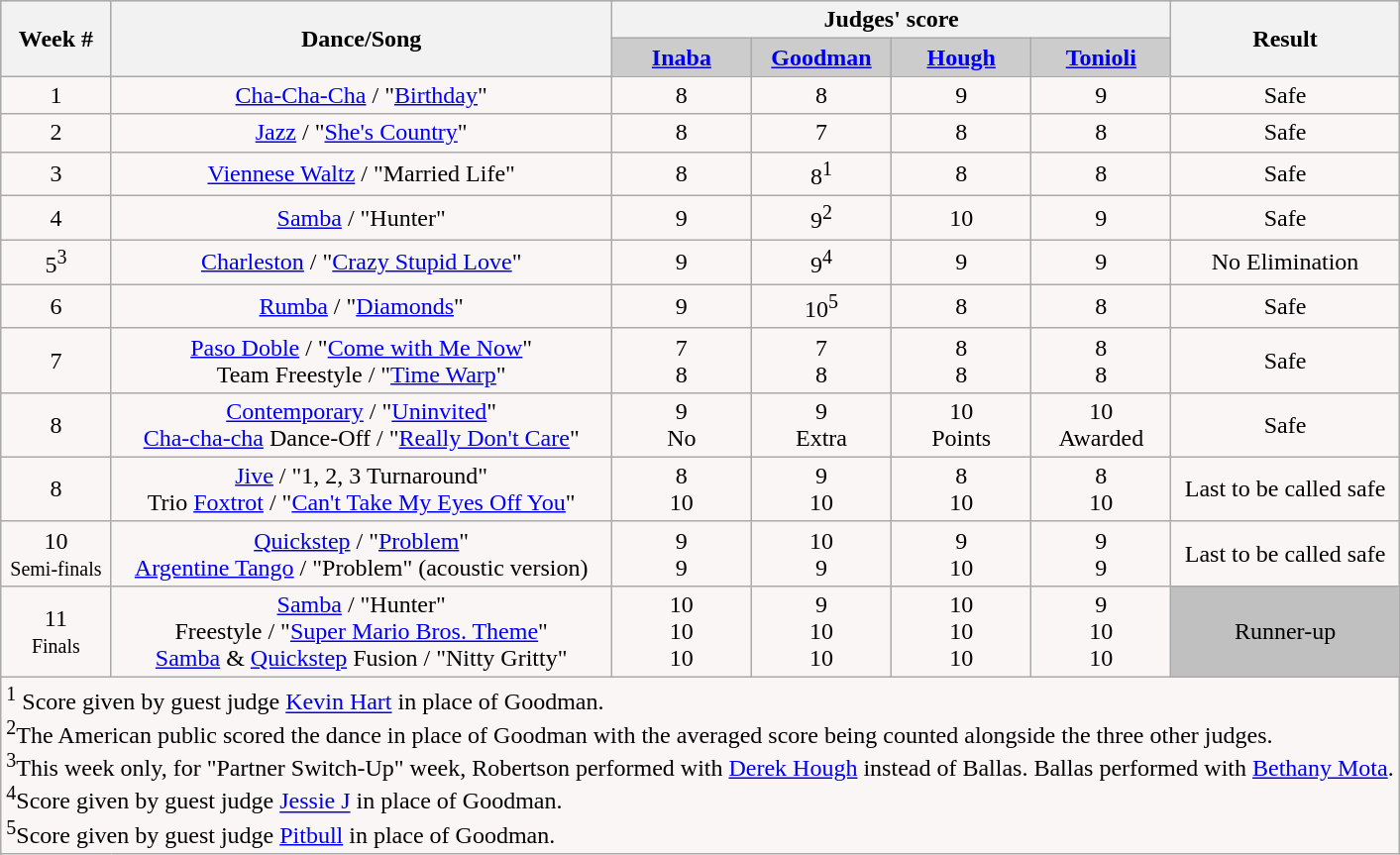<table class="wikitable collapsible collapsed">
<tr style="text-align: center; background:#ccc;">
<th rowspan="2">Week #</th>
<th rowspan="2">Dance/Song</th>
<th colspan="4">Judges' score</th>
<th rowspan="2">Result</th>
</tr>
<tr style="text-align: center; background:#ccc;">
<td style="width:10%; "><strong><a href='#'>Inaba</a></strong></td>
<td style="width:10%; "><strong><a href='#'>Goodman</a></strong></td>
<td style="width:10%; "><strong><a href='#'>Hough</a></strong></td>
<td style="width:10%; "><strong><a href='#'>Tonioli</a></strong></td>
</tr>
<tr style="text-align: center; background:#faf6f6;">
<td>1</td>
<td><a href='#'>Cha-Cha-Cha</a> / "<a href='#'>Birthday</a>"</td>
<td>8</td>
<td>8</td>
<td>9</td>
<td>9</td>
<td>Safe</td>
</tr>
<tr style="text-align:center; background:#faf6f6;">
<td>2</td>
<td><a href='#'>Jazz</a> / "<a href='#'>She's Country</a>"</td>
<td>8</td>
<td>7</td>
<td>8</td>
<td>8</td>
<td>Safe</td>
</tr>
<tr style="text-align:center; background:#faf6f6;">
<td>3</td>
<td><a href='#'>Viennese Waltz</a> / "Married Life"</td>
<td>8</td>
<td>8<sup>1</sup></td>
<td>8</td>
<td>8</td>
<td>Safe</td>
</tr>
<tr style="text-align:center; background:#faf6f6;">
<td>4</td>
<td><a href='#'>Samba</a> / "Hunter"</td>
<td>9</td>
<td>9<sup>2</sup></td>
<td>10</td>
<td>9</td>
<td>Safe</td>
</tr>
<tr style="text-align: center; background:#faf6f6;">
<td>5<sup>3</sup></td>
<td><a href='#'>Charleston</a> / "<a href='#'>Crazy Stupid Love</a>"</td>
<td>9</td>
<td>9<sup>4</sup></td>
<td>9</td>
<td>9</td>
<td>No Elimination</td>
</tr>
<tr style="text-align: center; background:#faf6f6;">
<td>6</td>
<td><a href='#'>Rumba</a> / "<a href='#'>Diamonds</a>"</td>
<td>9</td>
<td>10<sup>5</sup></td>
<td>8</td>
<td>8</td>
<td>Safe</td>
</tr>
<tr style="text-align: center; background:#faf6f6;">
<td>7</td>
<td><a href='#'>Paso Doble</a> / "<a href='#'>Come with Me Now</a>" <br> Team Freestyle / "<a href='#'>Time Warp</a>"</td>
<td>7<br>8</td>
<td>7<br>8</td>
<td>8<br>8</td>
<td>8<br>8</td>
<td>Safe</td>
</tr>
<tr style="text-align: center; background:#faf6f6;">
<td>8</td>
<td><a href='#'>Contemporary</a> / "<a href='#'>Uninvited</a>" <br> <a href='#'>Cha-cha-cha</a> Dance-Off / "<a href='#'>Really Don't Care</a>"</td>
<td>9<br>No</td>
<td>9<br>Extra</td>
<td>10<br>Points</td>
<td>10<br>Awarded</td>
<td>Safe</td>
</tr>
<tr style="text-align: center; background:#faf6f6;">
<td>8</td>
<td><a href='#'>Jive</a> / "1, 2, 3 Turnaround" <br> Trio <a href='#'>Foxtrot</a> / "<a href='#'>Can't Take My Eyes Off You</a>"</td>
<td>8<br>10</td>
<td>9<br>10</td>
<td>8<br>10</td>
<td>8<br>10</td>
<td>Last to be called safe</td>
</tr>
<tr style="text-align: center; background:#faf6f6;">
<td>10<br><small>Semi-finals</small></td>
<td><a href='#'>Quickstep</a> / "<a href='#'>Problem</a>" <br> <a href='#'>Argentine Tango</a> / "Problem" (acoustic version)</td>
<td>9<br>9</td>
<td>10<br>9</td>
<td>9<br>10</td>
<td>9<br>9</td>
<td>Last to be called safe</td>
</tr>
<tr style="text-align: center; background:#faf6f6;">
<td>11<br><small>Finals</small></td>
<td><a href='#'>Samba</a> / "Hunter" <br> Freestyle / "<a href='#'>Super Mario Bros. Theme</a>" <br> <a href='#'>Samba</a> & <a href='#'>Quickstep</a> Fusion / "Nitty Gritty"</td>
<td>10<br>10<br>10</td>
<td>9<br>10<br>10</td>
<td>10<br>10<br>10</td>
<td>9<br>10<br>10</td>
<td style="background:silver;">Runner-up</td>
</tr>
<tr style="text-align: center; background:#faf6f6;">
<td colspan="7" style="background:#faf6f6; text-align:left;"><sup>1</sup> Score given by guest judge <a href='#'>Kevin Hart</a> in place of Goodman. <br> <sup>2</sup>The American public scored the dance in place of Goodman with the averaged score being counted alongside the three other judges.<br><sup>3</sup>This week only, for "Partner Switch-Up" week, Robertson performed with <a href='#'>Derek Hough</a> instead of Ballas. Ballas performed with <a href='#'>Bethany Mota</a>.<br><sup>4</sup>Score given by guest judge <a href='#'>Jessie J</a> in place of Goodman.<br><sup>5</sup>Score given by guest judge <a href='#'>Pitbull</a> in place of Goodman.</td>
</tr>
</table>
